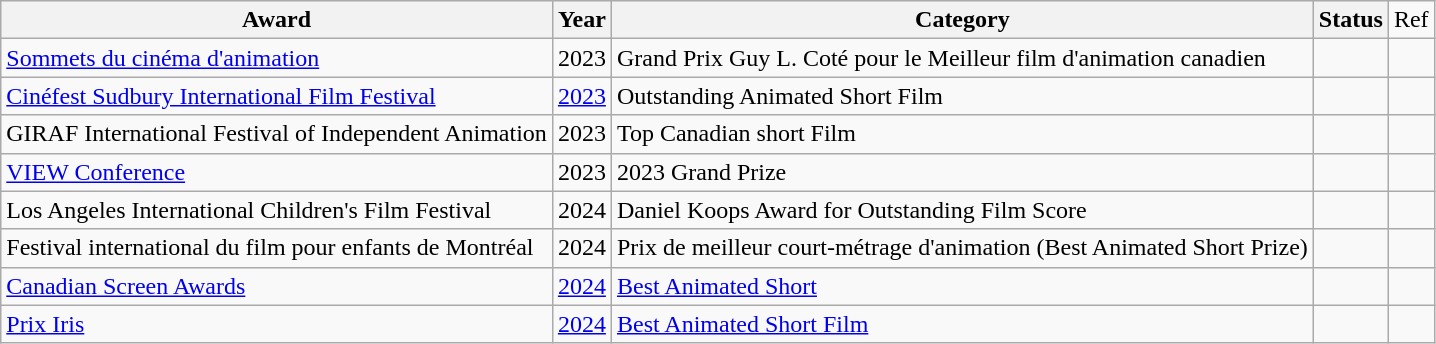<table class="wikitable">
<tr>
<th>Award</th>
<th>Year</th>
<th>Category</th>
<th>Status</th>
<td>Ref</td>
</tr>
<tr>
<td><a href='#'>Sommets du cinéma d'animation</a></td>
<td>2023</td>
<td>Grand Prix Guy L. Coté pour le Meilleur film d'animation canadien</td>
<td></td>
<td></td>
</tr>
<tr>
<td><a href='#'>Cinéfest Sudbury International Film Festival</a></td>
<td><a href='#'>2023</a></td>
<td>Outstanding Animated Short Film</td>
<td></td>
<td></td>
</tr>
<tr>
<td>GIRAF International Festival of Independent Animation</td>
<td>2023</td>
<td>Top Canadian short Film</td>
<td></td>
<td></td>
</tr>
<tr>
<td><a href='#'>VIEW Conference</a></td>
<td>2023</td>
<td>2023 Grand Prize</td>
<td></td>
<td></td>
</tr>
<tr>
<td>Los Angeles International Children's Film Festival</td>
<td>2024</td>
<td>Daniel Koops Award for Outstanding Film Score</td>
<td></td>
<td></td>
</tr>
<tr>
<td>Festival international du film pour enfants de Montréal</td>
<td>2024</td>
<td>Prix de meilleur court-métrage d'animation (Best Animated Short Prize)</td>
<td></td>
<td></td>
</tr>
<tr>
<td><a href='#'>Canadian Screen Awards</a></td>
<td><a href='#'>2024</a></td>
<td><a href='#'>Best Animated Short</a></td>
<td></td>
<td></td>
</tr>
<tr>
<td><a href='#'>Prix Iris</a></td>
<td><a href='#'>2024</a></td>
<td><a href='#'>Best Animated Short Film</a></td>
<td></td>
<td></td>
</tr>
</table>
